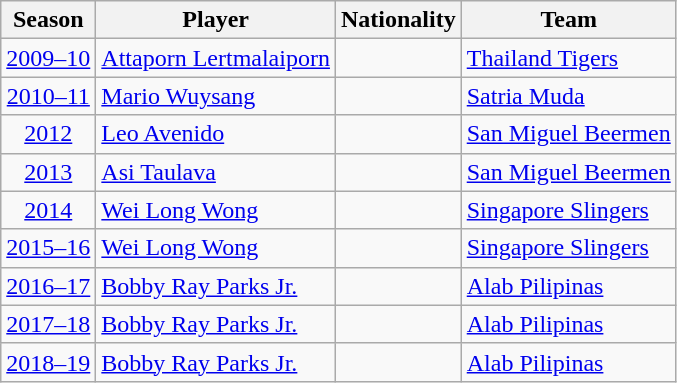<table class="wikitable" style="font-size:100%;">
<tr>
<th>Season</th>
<th>Player</th>
<th>Nationality</th>
<th>Team</th>
</tr>
<tr>
<td align=center><a href='#'>2009–10</a></td>
<td><a href='#'>Attaporn Lertmalaiporn</a></td>
<td></td>
<td> <a href='#'>Thailand Tigers</a></td>
</tr>
<tr>
<td align=center><a href='#'>2010–11</a></td>
<td><a href='#'>Mario Wuysang</a></td>
<td></td>
<td> <a href='#'>Satria Muda</a></td>
</tr>
<tr>
<td align=center><a href='#'>2012</a></td>
<td><a href='#'>Leo Avenido</a></td>
<td></td>
<td> <a href='#'>San Miguel Beermen</a></td>
</tr>
<tr>
<td align=center><a href='#'>2013</a></td>
<td><a href='#'>Asi Taulava</a></td>
<td></td>
<td> <a href='#'>San Miguel Beermen</a></td>
</tr>
<tr>
<td align=center><a href='#'>2014</a></td>
<td><a href='#'>Wei Long Wong</a></td>
<td></td>
<td> <a href='#'>Singapore Slingers</a></td>
</tr>
<tr>
<td align=center><a href='#'>2015–16</a></td>
<td><a href='#'>Wei Long Wong</a></td>
<td></td>
<td> <a href='#'>Singapore Slingers</a></td>
</tr>
<tr>
<td align=center><a href='#'>2016–17</a></td>
<td><a href='#'>Bobby Ray Parks Jr.</a></td>
<td></td>
<td> <a href='#'>Alab Pilipinas</a></td>
</tr>
<tr>
<td align=center><a href='#'>2017–18</a></td>
<td><a href='#'>Bobby Ray Parks Jr.</a></td>
<td></td>
<td> <a href='#'>Alab Pilipinas</a></td>
</tr>
<tr>
<td align=center><a href='#'>2018–19</a></td>
<td><a href='#'>Bobby Ray Parks Jr.</a></td>
<td></td>
<td> <a href='#'>Alab Pilipinas</a></td>
</tr>
</table>
